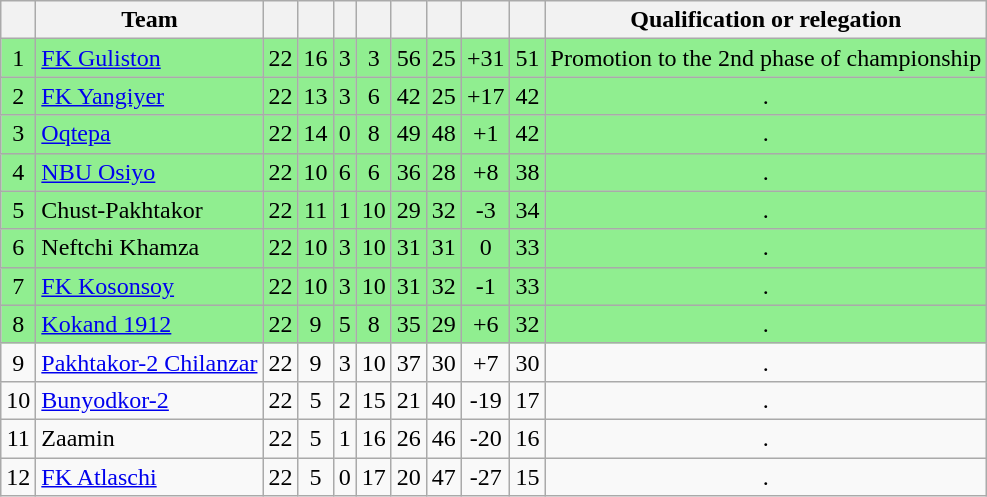<table class="wikitable sortable" style="text-align:center; font-size:100%;">
<tr>
<th></th>
<th>Team</th>
<th></th>
<th></th>
<th></th>
<th></th>
<th></th>
<th></th>
<th></th>
<th></th>
<th>Qualification or relegation</th>
</tr>
<tr align="center" bgcolor="#90EE90">
<td>1</td>
<td align="left"><a href='#'>FK Guliston</a></td>
<td>22</td>
<td>16</td>
<td>3</td>
<td>3</td>
<td>56</td>
<td>25</td>
<td>+31</td>
<td>51</td>
<td>Promotion to the 2nd phase of championship</td>
</tr>
<tr align="center" bgcolor="#90EE90">
<td>2</td>
<td align="left"><a href='#'>FK Yangiyer</a></td>
<td>22</td>
<td>13</td>
<td>3</td>
<td>6</td>
<td>42</td>
<td>25</td>
<td>+17</td>
<td>42</td>
<td>.</td>
</tr>
<tr align="center" bgcolor="#90EE90">
<td>3</td>
<td align="left"><a href='#'>Oqtepa</a></td>
<td>22</td>
<td>14</td>
<td>0</td>
<td>8</td>
<td>49</td>
<td>48</td>
<td>+1</td>
<td>42</td>
<td>.</td>
</tr>
<tr align="center" bgcolor="#90EE90">
<td>4</td>
<td align="left"><a href='#'>NBU Osiyo</a></td>
<td>22</td>
<td>10</td>
<td>6</td>
<td>6</td>
<td>36</td>
<td>28</td>
<td>+8</td>
<td>38</td>
<td>.</td>
</tr>
<tr align="center" bgcolor="#90EE90">
<td>5</td>
<td align="left">Chust-Pakhtakor</td>
<td>22</td>
<td>11</td>
<td>1</td>
<td>10</td>
<td>29</td>
<td>32</td>
<td>-3</td>
<td>34</td>
<td>.</td>
</tr>
<tr align="center" bgcolor="#90EE90">
<td>6</td>
<td align="left">Neftchi Khamza</td>
<td>22</td>
<td>10</td>
<td>3</td>
<td>10</td>
<td>31</td>
<td>31</td>
<td>0</td>
<td>33</td>
<td>.</td>
</tr>
<tr align="center" bgcolor="#90EE90">
<td>7</td>
<td align="left"><a href='#'>FK Kosonsoy</a></td>
<td>22</td>
<td>10</td>
<td>3</td>
<td>10</td>
<td>31</td>
<td>32</td>
<td>-1</td>
<td>33</td>
<td>.</td>
</tr>
<tr align="center" bgcolor="#90EE90">
<td>8</td>
<td align="left"><a href='#'>Kokand 1912</a></td>
<td>22</td>
<td>9</td>
<td>5</td>
<td>8</td>
<td>35</td>
<td>29</td>
<td>+6</td>
<td>32</td>
<td>.</td>
</tr>
<tr align="center" bgcolor="">
<td>9</td>
<td align="left"><a href='#'>Pakhtakor-2 Chilanzar</a></td>
<td>22</td>
<td>9</td>
<td>3</td>
<td>10</td>
<td>37</td>
<td>30</td>
<td>+7</td>
<td>30</td>
<td>.</td>
</tr>
<tr align="center" bgcolor="">
<td>10</td>
<td align="left"><a href='#'>Bunyodkor-2</a></td>
<td>22</td>
<td>5</td>
<td>2</td>
<td>15</td>
<td>21</td>
<td>40</td>
<td>-19</td>
<td>17</td>
<td>.</td>
</tr>
<tr align="center" bgcolor="">
<td>11</td>
<td align="left">Zaamin</td>
<td>22</td>
<td>5</td>
<td>1</td>
<td>16</td>
<td>26</td>
<td>46</td>
<td>-20</td>
<td>16</td>
<td>.</td>
</tr>
<tr align="center" bgcolor="">
<td>12</td>
<td align="left"><a href='#'>FK Atlaschi</a></td>
<td>22</td>
<td>5</td>
<td>0</td>
<td>17</td>
<td>20</td>
<td>47</td>
<td>-27</td>
<td>15</td>
<td>.</td>
</tr>
</table>
